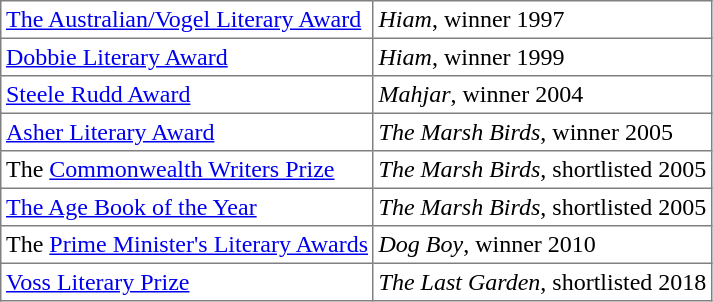<table border="1" cellpadding="3" style="border-collapse:collapse;">
<tr>
<td><a href='#'>The Australian/Vogel Literary Award</a></td>
<td><em>Hiam</em>, winner 1997</td>
</tr>
<tr>
<td><a href='#'>Dobbie Literary Award</a></td>
<td><em>Hiam</em>, winner 1999</td>
</tr>
<tr>
<td><a href='#'>Steele Rudd Award</a></td>
<td><em>Mahjar</em>, winner 2004</td>
</tr>
<tr>
<td><a href='#'>Asher Literary Award</a></td>
<td><em>The Marsh Birds</em>, winner 2005</td>
</tr>
<tr>
<td>The <a href='#'>Commonwealth Writers Prize</a></td>
<td><em>The Marsh Birds</em>, shortlisted 2005</td>
</tr>
<tr>
<td><a href='#'>The Age Book of the Year</a></td>
<td><em>The Marsh Birds</em>, shortlisted 2005</td>
</tr>
<tr>
<td>The <a href='#'>Prime Minister's Literary Awards</a></td>
<td><em>Dog Boy</em>, winner 2010</td>
</tr>
<tr>
<td><a href='#'>Voss Literary Prize</a></td>
<td><em>The Last Garden</em>, shortlisted 2018</td>
</tr>
</table>
